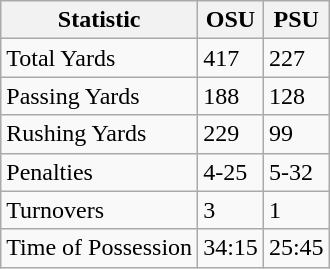<table class="wikitable">
<tr>
<th>Statistic</th>
<th>OSU</th>
<th>PSU</th>
</tr>
<tr>
<td>Total Yards</td>
<td>417</td>
<td>227</td>
</tr>
<tr>
<td>Passing Yards</td>
<td>188</td>
<td>128</td>
</tr>
<tr>
<td>Rushing Yards</td>
<td>229</td>
<td>99</td>
</tr>
<tr>
<td>Penalties</td>
<td>4-25</td>
<td>5-32</td>
</tr>
<tr>
<td>Turnovers</td>
<td>3</td>
<td>1</td>
</tr>
<tr>
<td>Time of Possession</td>
<td>34:15</td>
<td>25:45</td>
</tr>
</table>
